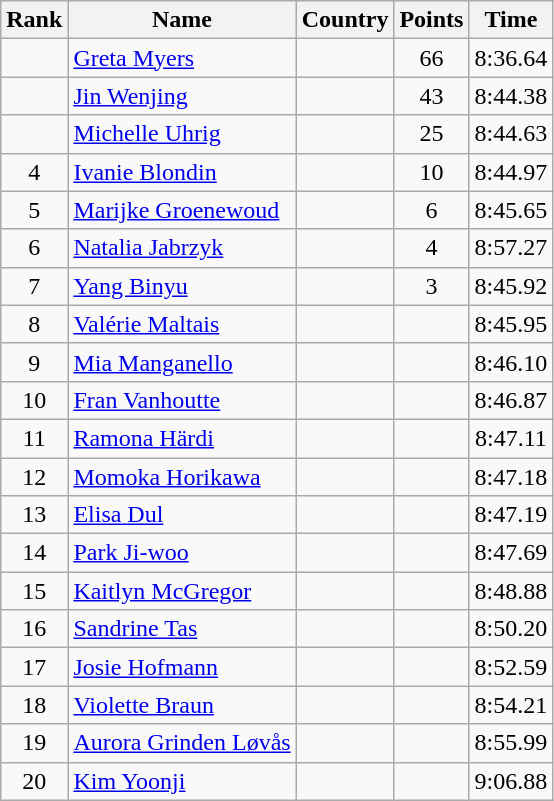<table class="wikitable sortable" style="text-align:center">
<tr>
<th>Rank</th>
<th>Name</th>
<th>Country</th>
<th>Points</th>
<th>Time</th>
</tr>
<tr>
<td></td>
<td align=left><a href='#'>Greta Myers</a></td>
<td align=left></td>
<td>66</td>
<td>8:36.64</td>
</tr>
<tr>
<td></td>
<td align=left><a href='#'>Jin Wenjing</a></td>
<td align=left></td>
<td>43</td>
<td>8:44.38</td>
</tr>
<tr>
<td></td>
<td align=left><a href='#'>Michelle Uhrig</a></td>
<td align=left></td>
<td>25</td>
<td>8:44.63</td>
</tr>
<tr>
<td>4</td>
<td align=left><a href='#'>Ivanie Blondin</a></td>
<td align=left></td>
<td>10</td>
<td>8:44.97</td>
</tr>
<tr>
<td>5</td>
<td align=left><a href='#'>Marijke Groenewoud</a></td>
<td align=left></td>
<td>6</td>
<td>8:45.65</td>
</tr>
<tr>
<td>6</td>
<td align=left><a href='#'>Natalia Jabrzyk</a></td>
<td align=left></td>
<td>4</td>
<td>8:57.27</td>
</tr>
<tr>
<td>7</td>
<td align=left><a href='#'>Yang Binyu</a></td>
<td align=left></td>
<td>3</td>
<td>8:45.92</td>
</tr>
<tr>
<td>8</td>
<td align=left><a href='#'>Valérie Maltais</a></td>
<td align=left></td>
<td></td>
<td>8:45.95</td>
</tr>
<tr>
<td>9</td>
<td align=left><a href='#'>Mia Manganello</a></td>
<td align=left></td>
<td></td>
<td>8:46.10</td>
</tr>
<tr>
<td>10</td>
<td align=left><a href='#'>Fran Vanhoutte</a></td>
<td align=left></td>
<td></td>
<td>8:46.87</td>
</tr>
<tr>
<td>11</td>
<td align=left><a href='#'>Ramona Härdi</a></td>
<td align=left></td>
<td></td>
<td>8:47.11</td>
</tr>
<tr>
<td>12</td>
<td align=left><a href='#'>Momoka Horikawa</a></td>
<td align=left></td>
<td></td>
<td>8:47.18</td>
</tr>
<tr>
<td>13</td>
<td align=left><a href='#'>Elisa Dul</a></td>
<td align=left></td>
<td></td>
<td>8:47.19</td>
</tr>
<tr>
<td>14</td>
<td align=left><a href='#'>Park Ji-woo</a></td>
<td align=left></td>
<td></td>
<td>8:47.69</td>
</tr>
<tr>
<td>15</td>
<td align=left><a href='#'>Kaitlyn McGregor</a></td>
<td align=left></td>
<td></td>
<td>8:48.88</td>
</tr>
<tr>
<td>16</td>
<td align=left><a href='#'>Sandrine Tas</a></td>
<td align=left></td>
<td></td>
<td>8:50.20</td>
</tr>
<tr>
<td>17</td>
<td align=left><a href='#'>Josie Hofmann</a></td>
<td align=left></td>
<td></td>
<td>8:52.59</td>
</tr>
<tr>
<td>18</td>
<td align=left><a href='#'>Violette Braun</a></td>
<td align=left></td>
<td></td>
<td>8:54.21</td>
</tr>
<tr>
<td>19</td>
<td align=left><a href='#'>Aurora Grinden Løvås</a></td>
<td align=left></td>
<td></td>
<td>8:55.99</td>
</tr>
<tr>
<td>20</td>
<td align=left><a href='#'>Kim Yoonji</a></td>
<td align=left></td>
<td></td>
<td>9:06.88</td>
</tr>
</table>
